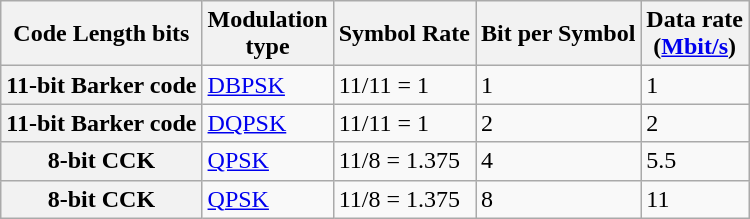<table class="wikitable">
<tr>
<th>Code Length bits</th>
<th>Modulation<br>type</th>
<th>Symbol Rate</th>
<th>Bit per Symbol</th>
<th>Data rate<br>(<a href='#'>Mbit/s</a>)</th>
</tr>
<tr>
<th>11-bit Barker code</th>
<td><a href='#'>DBPSK</a></td>
<td>11/11 = 1</td>
<td>1</td>
<td>1</td>
</tr>
<tr>
<th>11-bit Barker code</th>
<td><a href='#'>DQPSK</a></td>
<td>11/11 = 1</td>
<td>2</td>
<td>2</td>
</tr>
<tr>
<th>8-bit CCK</th>
<td><a href='#'>QPSK</a></td>
<td>11/8 = 1.375</td>
<td>4</td>
<td>5.5</td>
</tr>
<tr>
<th>8-bit CCK</th>
<td><a href='#'>QPSK</a></td>
<td>11/8 = 1.375</td>
<td>8</td>
<td>11</td>
</tr>
</table>
